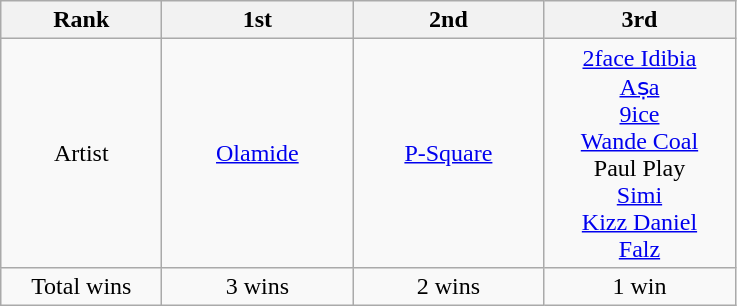<table class="wikitable">
<tr>
<th style="width:100px;">Rank</th>
<th style="width:120px;">1st</th>
<th style="width:120px;">2nd</th>
<th style="width:120px;">3rd</th>
</tr>
<tr align=center>
<td>Artist</td>
<td><a href='#'>Olamide</a></td>
<td><a href='#'>P-Square</a></td>
<td><a href='#'>2face Idibia</a><br><a href='#'>Aṣa</a><br><a href='#'>9ice</a><br><a href='#'>Wande Coal</a><br>Paul Play<br><a href='#'>Simi</a><br><a href='#'>Kizz Daniel</a><br><a href='#'>Falz</a></td>
</tr>
<tr align=center>
<td>Total wins</td>
<td>3 wins</td>
<td>2 wins</td>
<td>1 win</td>
</tr>
</table>
